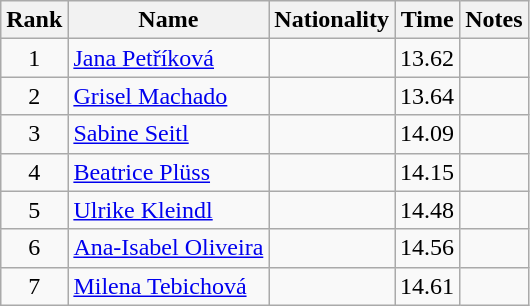<table class="wikitable sortable" style="text-align:center">
<tr>
<th>Rank</th>
<th>Name</th>
<th>Nationality</th>
<th>Time</th>
<th>Notes</th>
</tr>
<tr>
<td>1</td>
<td align="left"><a href='#'>Jana Petříková</a></td>
<td align=left></td>
<td>13.62</td>
<td></td>
</tr>
<tr>
<td>2</td>
<td align="left"><a href='#'>Grisel Machado</a></td>
<td align=left></td>
<td>13.64</td>
<td></td>
</tr>
<tr>
<td>3</td>
<td align="left"><a href='#'>Sabine Seitl</a></td>
<td align=left></td>
<td>14.09</td>
<td></td>
</tr>
<tr>
<td>4</td>
<td align="left"><a href='#'>Beatrice Plüss</a></td>
<td align=left></td>
<td>14.15</td>
<td></td>
</tr>
<tr>
<td>5</td>
<td align="left"><a href='#'>Ulrike Kleindl</a></td>
<td align=left></td>
<td>14.48</td>
<td></td>
</tr>
<tr>
<td>6</td>
<td align="left"><a href='#'>Ana-Isabel Oliveira</a></td>
<td align=left></td>
<td>14.56</td>
<td></td>
</tr>
<tr>
<td>7</td>
<td align="left"><a href='#'>Milena Tebichová</a></td>
<td align=left></td>
<td>14.61</td>
<td></td>
</tr>
</table>
